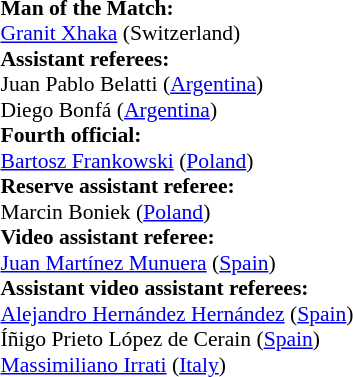<table style="width:100%; font-size:90%;">
<tr>
<td><br><strong>Man of the Match:</strong>
<br><a href='#'>Granit Xhaka</a> (Switzerland)<br><strong>Assistant referees:</strong>
<br>Juan Pablo Belatti (<a href='#'>Argentina</a>)
<br>Diego Bonfá (<a href='#'>Argentina</a>)
<br><strong>Fourth official:</strong>
<br><a href='#'>Bartosz Frankowski</a> (<a href='#'>Poland</a>)
<br><strong>Reserve assistant referee:</strong>
<br>Marcin Boniek (<a href='#'>Poland</a>)
<br><strong>Video assistant referee:</strong>
<br><a href='#'>Juan Martínez Munuera</a> (<a href='#'>Spain</a>)
<br><strong>Assistant video assistant referees:</strong>
<br><a href='#'>Alejandro Hernández Hernández</a> (<a href='#'>Spain</a>)
<br>Íñigo Prieto López de Cerain (<a href='#'>Spain</a>)
<br><a href='#'>Massimiliano Irrati</a> (<a href='#'>Italy</a>)</td>
</tr>
</table>
